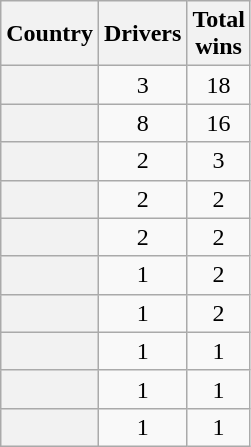<table class="sortable plainrowheaders wikitable">
<tr>
<th scope=col>Country</th>
<th scope=col>Drivers</th>
<th scope=col>Total <br>wins</th>
</tr>
<tr>
<th scope=row></th>
<td align="center">3</td>
<td align="center">18</td>
</tr>
<tr>
<th scope=row></th>
<td align="center">8</td>
<td align="center">16</td>
</tr>
<tr>
<th scope=row></th>
<td align="center">2</td>
<td align="center">3</td>
</tr>
<tr>
<th scope=row></th>
<td align="center">2</td>
<td align="center">2</td>
</tr>
<tr>
<th scope=row></th>
<td align="center">2</td>
<td align="center">2</td>
</tr>
<tr>
<th scope=row></th>
<td align="center">1</td>
<td align="center">2</td>
</tr>
<tr>
<th scope=row></th>
<td align="center">1</td>
<td align="center">2</td>
</tr>
<tr>
<th scope=row></th>
<td align="center">1</td>
<td align="center">1</td>
</tr>
<tr>
<th scope=row></th>
<td align="center">1</td>
<td align="center">1</td>
</tr>
<tr>
<th scope=row></th>
<td align="center">1</td>
<td align="center">1</td>
</tr>
</table>
